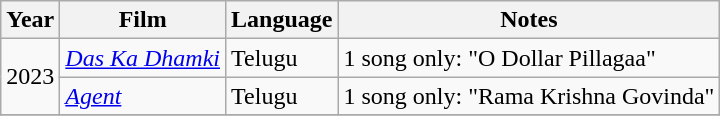<table class="wikitable sortable">
<tr>
<th>Year</th>
<th>Film</th>
<th>Language</th>
<th>Notes</th>
</tr>
<tr>
<td rowspan="2">2023</td>
<td><em><a href='#'>Das Ka Dhamki</a></em></td>
<td>Telugu</td>
<td>1 song only: "O Dollar Pillagaa"</td>
</tr>
<tr>
<td><em><a href='#'>Agent</a></em></td>
<td>Telugu</td>
<td>1 song only: "Rama Krishna Govinda"</td>
</tr>
<tr>
</tr>
</table>
